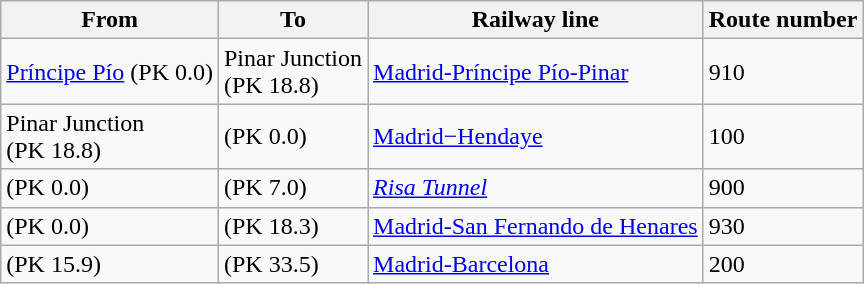<table class="wikitable">
<tr>
<th>From</th>
<th>To</th>
<th>Railway line</th>
<th>Route number</th>
</tr>
<tr>
<td><a href='#'>Príncipe Pío</a> (PK 0.0)</td>
<td>Pinar Junction <br>  (PK 18.8)</td>
<td><a href='#'>Madrid-Príncipe Pío-Pinar</a></td>
<td>910</td>
</tr>
<tr>
<td>Pinar Junction <br>  (PK 18.8)</td>
<td> (PK 0.0)</td>
<td><a href='#'>Madrid−Hendaye</a></td>
<td>100</td>
</tr>
<tr>
<td> (PK 0.0)</td>
<td> (PK 7.0)</td>
<td><em><a href='#'>Risa Tunnel</a></em></td>
<td>900</td>
</tr>
<tr>
<td> (PK 0.0)</td>
<td> (PK 18.3)</td>
<td><a href='#'>Madrid-San Fernando de Henares</a></td>
<td>930</td>
</tr>
<tr>
<td> (PK 15.9)</td>
<td> (PK 33.5)</td>
<td><a href='#'>Madrid-Barcelona</a></td>
<td>200</td>
</tr>
</table>
